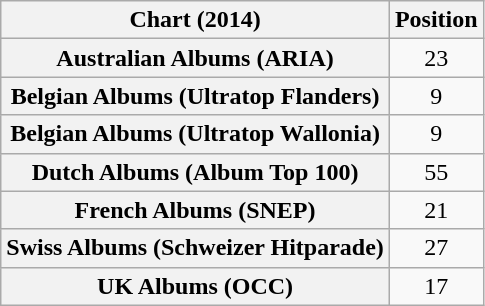<table class="wikitable sortable plainrowheaders" style="text-align:center">
<tr>
<th scope="col">Chart (2014)</th>
<th scope="col">Position</th>
</tr>
<tr>
<th scope="row">Australian Albums (ARIA)</th>
<td>23</td>
</tr>
<tr>
<th scope="row">Belgian Albums (Ultratop Flanders)</th>
<td>9</td>
</tr>
<tr>
<th scope="row">Belgian Albums (Ultratop Wallonia)</th>
<td>9</td>
</tr>
<tr>
<th scope="row">Dutch Albums (Album Top 100)</th>
<td>55</td>
</tr>
<tr>
<th scope="row">French Albums (SNEP)</th>
<td>21</td>
</tr>
<tr>
<th scope="row">Swiss Albums (Schweizer Hitparade)</th>
<td>27</td>
</tr>
<tr>
<th scope="row">UK Albums (OCC)</th>
<td>17</td>
</tr>
</table>
